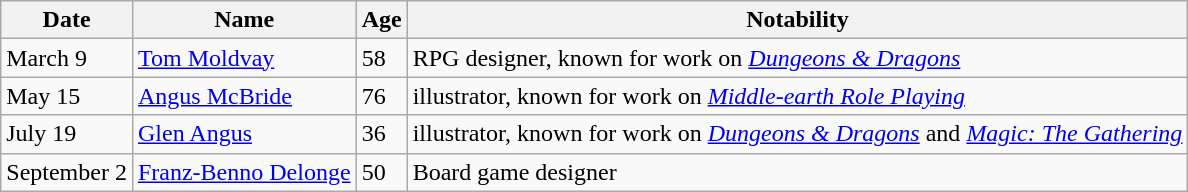<table class="wikitable">
<tr>
<th>Date</th>
<th>Name</th>
<th>Age</th>
<th>Notability</th>
</tr>
<tr>
<td>March 9</td>
<td><a href='#'>Tom Moldvay</a></td>
<td>58</td>
<td>RPG designer, known for work on <em><a href='#'>Dungeons & Dragons</a></em></td>
</tr>
<tr>
<td>May 15</td>
<td><a href='#'>Angus McBride</a></td>
<td>76</td>
<td>illustrator, known for work on <em><a href='#'>Middle-earth Role Playing</a></em></td>
</tr>
<tr>
<td>July 19</td>
<td><a href='#'>Glen Angus</a></td>
<td>36</td>
<td>illustrator, known for work on <em><a href='#'>Dungeons & Dragons</a></em> and <em><a href='#'>Magic: The Gathering</a></em></td>
</tr>
<tr>
<td>September 2</td>
<td><a href='#'>Franz-Benno Delonge</a></td>
<td>50</td>
<td>Board game designer</td>
</tr>
</table>
